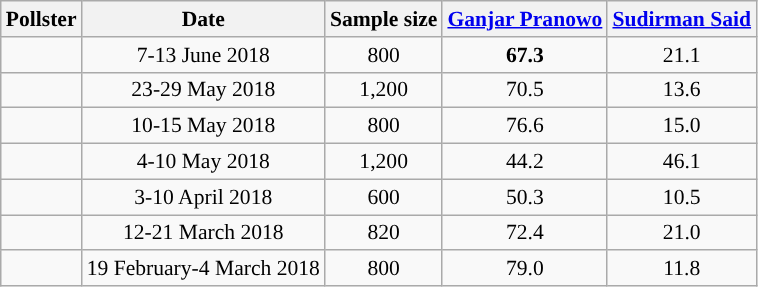<table class="wikitable sortable" style="text-align: center; font-size: 90%;">
<tr>
<th>Pollster</th>
<th>Date</th>
<th>Sample size</th>
<th><a href='#'>Ganjar Pranowo</a></th>
<th><a href='#'>Sudirman Said</a></th>
</tr>
<tr>
<td></td>
<td>7-13 June 2018</td>
<td>800</td>
<td style="background:#"><strong>67.3</strong></td>
<td>21.1</td>
</tr>
<tr>
<td></td>
<td>23-29 May 2018</td>
<td>1,200</td>
<td style="background:#">70.5</td>
<td>13.6</td>
</tr>
<tr>
<td></td>
<td>10-15 May 2018</td>
<td>800</td>
<td style="background:#">76.6</td>
<td>15.0</td>
</tr>
<tr>
<td> </td>
<td>4-10 May 2018</td>
<td>1,200</td>
<td>44.2</td>
<td style="background:#">46.1</td>
</tr>
<tr>
<td></td>
<td>3-10 April 2018</td>
<td>600</td>
<td style="background:#">50.3</td>
<td>10.5</td>
</tr>
<tr>
<td></td>
<td>12-21 March 2018</td>
<td>820</td>
<td style="background:#">72.4</td>
<td>21.0</td>
</tr>
<tr>
<td></td>
<td>19 February-4 March 2018</td>
<td>800</td>
<td style="background:#">79.0</td>
<td>11.8</td>
</tr>
</table>
